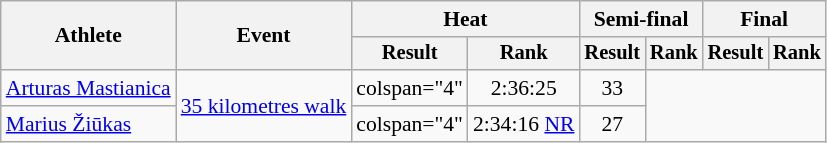<table class=wikitable style=font-size:90%>
<tr>
<th rowspan=2>Athlete</th>
<th rowspan=2>Event</th>
<th colspan=2>Heat</th>
<th colspan=2>Semi-final</th>
<th colspan=2>Final</th>
</tr>
<tr style=font-size:95%>
<th>Result</th>
<th>Rank</th>
<th>Result</th>
<th>Rank</th>
<th>Result</th>
<th>Rank</th>
</tr>
<tr align=center>
<td align=left><a href='#'>Arturas Mastianica</a></td>
<td rowspan=2><a href='#'>35 kilometres walk</a></td>
<td>colspan="4" </td>
<td>2:36:25</td>
<td>33</td>
</tr>
<tr align=center>
<td align=left><a href='#'>Marius Žiūkas</a></td>
<td>colspan="4" </td>
<td>2:34:16 <a href='#'>NR</a></td>
<td>27</td>
</tr>
</table>
